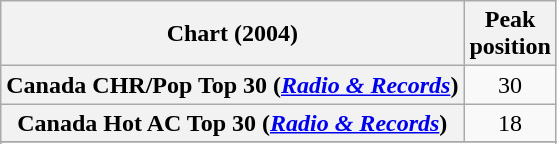<table class="wikitable sortable plainrowheaders" style="text-align:center">
<tr>
<th>Chart (2004)</th>
<th>Peak<br>position</th>
</tr>
<tr>
<th scope="row">Canada CHR/Pop Top 30 (<em><a href='#'>Radio & Records</a></em>)</th>
<td>30</td>
</tr>
<tr>
<th scope="row">Canada Hot AC Top 30 (<em><a href='#'>Radio & Records</a></em>)</th>
<td>18</td>
</tr>
<tr>
</tr>
<tr>
</tr>
<tr>
</tr>
</table>
